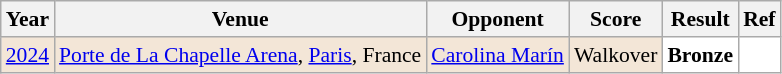<table class="sortable wikitable" style="font-size: 90%;">
<tr>
<th>Year</th>
<th>Venue</th>
<th>Opponent</th>
<th>Score</th>
<th>Result</th>
<th>Ref</th>
</tr>
<tr style="background:#F3E6D7">
<td align="center"><a href='#'>2024</a></td>
<td align="left"><a href='#'>Porte de La Chapelle Arena</a>, <a href='#'>Paris</a>, France</td>
<td align="left"> <a href='#'>Carolina Marín</a></td>
<td align="left">Walkover</td>
<td style="text-align:left; background:white"> <strong>Bronze</strong></td>
<td style="text-align:center; background:white"></td>
</tr>
</table>
